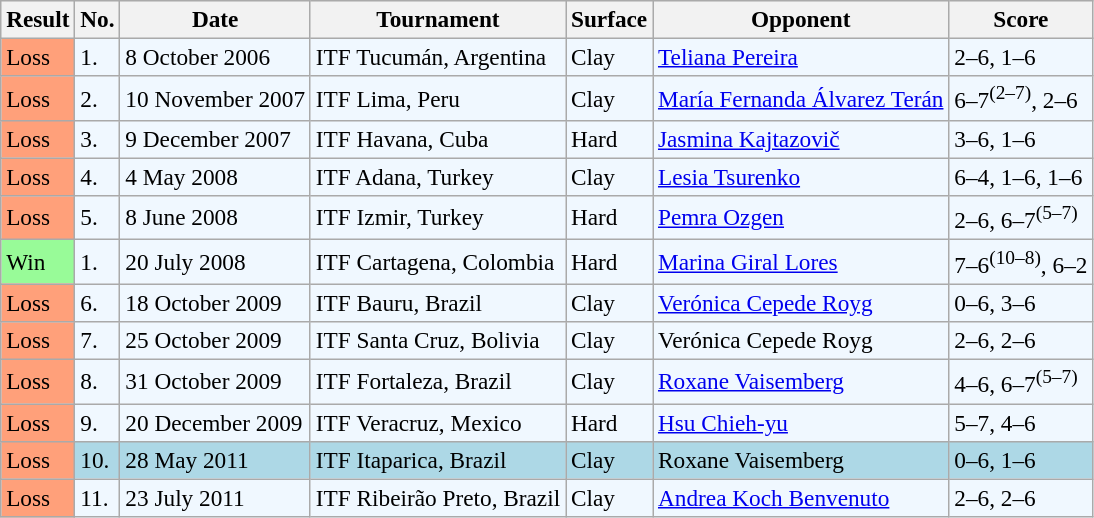<table class=wikitable style=font-size:97%>
<tr bgcolor="#eeeeee">
<th>Result</th>
<th>No.</th>
<th>Date</th>
<th>Tournament</th>
<th>Surface</th>
<th>Opponent</th>
<th>Score</th>
</tr>
<tr bgcolor="#f0f8ff">
<td style="background:#ffa07a;">Loss</td>
<td>1.</td>
<td>8 October 2006</td>
<td>ITF Tucumán, Argentina</td>
<td>Clay</td>
<td> <a href='#'>Teliana Pereira</a></td>
<td>2–6, 1–6</td>
</tr>
<tr bgcolor="#f0f8ff">
<td style="background:#ffa07a;">Loss</td>
<td>2.</td>
<td>10 November 2007</td>
<td>ITF Lima, Peru</td>
<td>Clay</td>
<td> <a href='#'>María Fernanda Álvarez Terán</a></td>
<td>6–7<sup>(2–7)</sup>, 2–6</td>
</tr>
<tr bgcolor="#f0f8ff">
<td style="background:#ffa07a;">Loss</td>
<td>3.</td>
<td>9 December 2007</td>
<td>ITF Havana, Cuba</td>
<td>Hard</td>
<td> <a href='#'>Jasmina Kajtazovič</a></td>
<td>3–6, 1–6</td>
</tr>
<tr bgcolor="#f0f8ff">
<td style="background:#ffa07a;">Loss</td>
<td>4.</td>
<td>4 May 2008</td>
<td>ITF Adana, Turkey</td>
<td>Clay</td>
<td> <a href='#'>Lesia Tsurenko</a></td>
<td>6–4, 1–6, 1–6</td>
</tr>
<tr bgcolor="#f0f8ff">
<td style="background:#ffa07a;">Loss</td>
<td>5.</td>
<td>8 June 2008</td>
<td>ITF Izmir, Turkey</td>
<td>Hard</td>
<td> <a href='#'>Pemra Ozgen</a></td>
<td>2–6, 6–7<sup>(5–7)</sup></td>
</tr>
<tr bgcolor="#f0f8ff">
<td style="background:#98fb98;">Win</td>
<td>1.</td>
<td>20 July 2008</td>
<td>ITF Cartagena, Colombia</td>
<td>Hard</td>
<td> <a href='#'>Marina Giral Lores</a></td>
<td>7–6<sup>(10–8)</sup>, 6–2</td>
</tr>
<tr bgcolor="#f0f8ff">
<td style="background:#ffa07a;">Loss</td>
<td>6.</td>
<td>18 October 2009</td>
<td>ITF Bauru, Brazil</td>
<td>Clay</td>
<td> <a href='#'>Verónica Cepede Royg</a></td>
<td>0–6, 3–6</td>
</tr>
<tr bgcolor="#f0f8ff">
<td style="background:#ffa07a;">Loss</td>
<td>7.</td>
<td>25 October 2009</td>
<td>ITF Santa Cruz, Bolivia</td>
<td>Clay</td>
<td> Verónica Cepede Royg</td>
<td>2–6, 2–6</td>
</tr>
<tr bgcolor="#f0f8ff">
<td style="background:#ffa07a;">Loss</td>
<td>8.</td>
<td>31 October 2009</td>
<td>ITF Fortaleza, Brazil</td>
<td>Clay</td>
<td> <a href='#'>Roxane Vaisemberg</a></td>
<td>4–6, 6–7<sup>(5–7)</sup></td>
</tr>
<tr bgcolor="#f0f8ff">
<td style="background:#ffa07a;">Loss</td>
<td>9.</td>
<td>20 December 2009</td>
<td>ITF Veracruz, Mexico</td>
<td>Hard</td>
<td> <a href='#'>Hsu Chieh-yu</a></td>
<td>5–7, 4–6</td>
</tr>
<tr style="background:lightblue;">
<td style="background:#ffa07a;">Loss</td>
<td>10.</td>
<td>28 May 2011</td>
<td>ITF Itaparica, Brazil</td>
<td>Clay</td>
<td> Roxane Vaisemberg</td>
<td>0–6, 1–6</td>
</tr>
<tr bgcolor="#f0f8ff">
<td style="background:#ffa07a;">Loss</td>
<td>11.</td>
<td>23 July 2011</td>
<td>ITF Ribeirão Preto, Brazil</td>
<td>Clay</td>
<td> <a href='#'>Andrea Koch Benvenuto</a></td>
<td>2–6, 2–6</td>
</tr>
</table>
